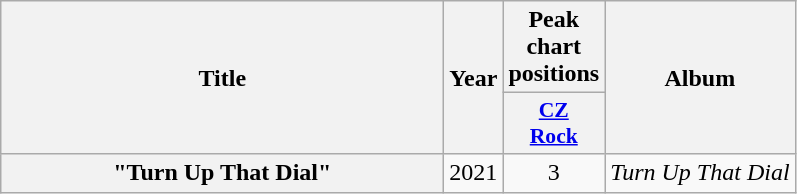<table class="wikitable plainrowheaders" style="text-align:center;">
<tr>
<th scope="col" rowspan="2" style="width:18em;">Title</th>
<th scope="col" rowspan="2">Year</th>
<th scope="col" colspan="1">Peak chart positions</th>
<th scope="col" rowspan="2">Album</th>
</tr>
<tr>
<th scope="col" style="width:3em;font-size:90%;"><a href='#'>CZ<br>Rock</a><br></th>
</tr>
<tr>
<th scope="row">"Turn Up That Dial"</th>
<td>2021</td>
<td>3</td>
<td><em>Turn Up That Dial</em></td>
</tr>
</table>
